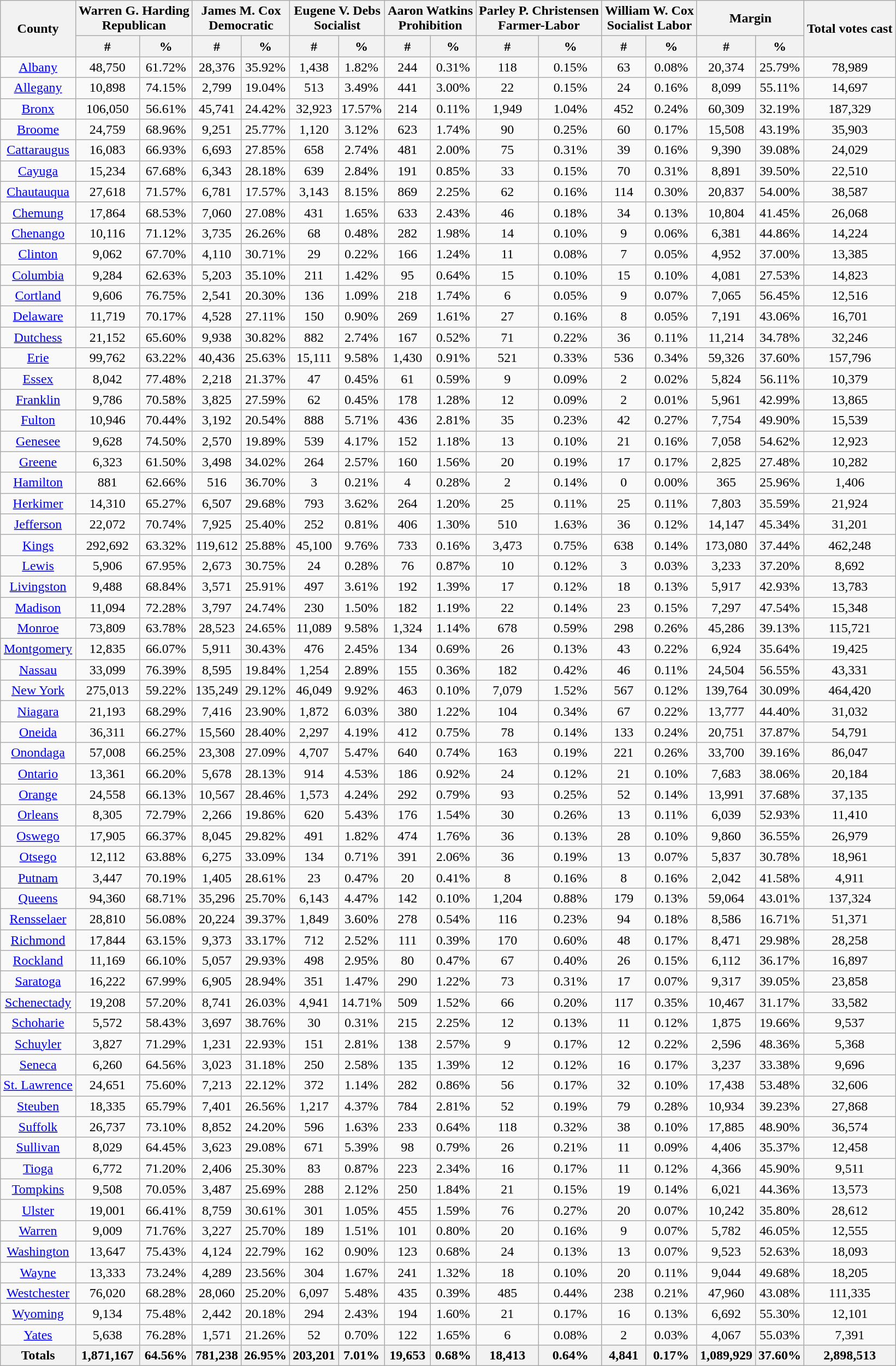<table class="wikitable sortable" style="text-align:center">
<tr>
<th style="text-align:center;" rowspan="2">County</th>
<th style="text-align:center;" colspan="2">Warren G. Harding<br>Republican</th>
<th style="text-align:center;" colspan="2">James M. Cox<br>Democratic</th>
<th style="text-align:center;" colspan="2">Eugene V. Debs<br>Socialist</th>
<th style="text-align:center;" colspan="2">Aaron Watkins<br>Prohibition</th>
<th style="text-align:center;" colspan="2">Parley P. Christensen<br>Farmer-Labor</th>
<th style="text-align:center;" colspan="2">William W. Cox<br>Socialist Labor</th>
<th style="text-align:center;" colspan="2">Margin</th>
<th style="text-align:center;" rowspan="2">Total votes cast</th>
</tr>
<tr>
<th style="text-align:center;" data-sort-type="number">#</th>
<th style="text-align:center;" data-sort-type="number">%</th>
<th style="text-align:center;" data-sort-type="number">#</th>
<th style="text-align:center;" data-sort-type="number">%</th>
<th style="text-align:center;" data-sort-type="number">#</th>
<th style="text-align:center;" data-sort-type="number">%</th>
<th style="text-align:center;" data-sort-type="number">#</th>
<th style="text-align:center;" data-sort-type="number">%</th>
<th style="text-align:center;" data-sort-type="number">#</th>
<th style="text-align:center;" data-sort-type="number">%</th>
<th style="text-align:center;" data-sort-type="number">#</th>
<th style="text-align:center;" data-sort-type="number">%</th>
<th style="text-align:center;" data-sort-type="number">#</th>
<th style="text-align:center;" data-sort-type="number">%</th>
</tr>
<tr style="text-align:center;">
<td><a href='#'>Albany</a></td>
<td>48,750</td>
<td>61.72%</td>
<td>28,376</td>
<td>35.92%</td>
<td>1,438</td>
<td>1.82%</td>
<td>244</td>
<td>0.31%</td>
<td>118</td>
<td>0.15%</td>
<td>63</td>
<td>0.08%</td>
<td>20,374</td>
<td>25.79%</td>
<td>78,989</td>
</tr>
<tr style="text-align:center;">
<td><a href='#'>Allegany</a></td>
<td>10,898</td>
<td>74.15%</td>
<td>2,799</td>
<td>19.04%</td>
<td>513</td>
<td>3.49%</td>
<td>441</td>
<td>3.00%</td>
<td>22</td>
<td>0.15%</td>
<td>24</td>
<td>0.16%</td>
<td>8,099</td>
<td>55.11%</td>
<td>14,697</td>
</tr>
<tr style="text-align:center;">
<td><a href='#'>Bronx</a></td>
<td>106,050</td>
<td>56.61%</td>
<td>45,741</td>
<td>24.42%</td>
<td>32,923</td>
<td>17.57%</td>
<td>214</td>
<td>0.11%</td>
<td>1,949</td>
<td>1.04%</td>
<td>452</td>
<td>0.24%</td>
<td>60,309</td>
<td>32.19%</td>
<td>187,329</td>
</tr>
<tr style="text-align:center;">
<td><a href='#'>Broome</a></td>
<td>24,759</td>
<td>68.96%</td>
<td>9,251</td>
<td>25.77%</td>
<td>1,120</td>
<td>3.12%</td>
<td>623</td>
<td>1.74%</td>
<td>90</td>
<td>0.25%</td>
<td>60</td>
<td>0.17%</td>
<td>15,508</td>
<td>43.19%</td>
<td>35,903</td>
</tr>
<tr style="text-align:center;">
<td><a href='#'>Cattaraugus</a></td>
<td>16,083</td>
<td>66.93%</td>
<td>6,693</td>
<td>27.85%</td>
<td>658</td>
<td>2.74%</td>
<td>481</td>
<td>2.00%</td>
<td>75</td>
<td>0.31%</td>
<td>39</td>
<td>0.16%</td>
<td>9,390</td>
<td>39.08%</td>
<td>24,029</td>
</tr>
<tr style="text-align:center;">
<td><a href='#'>Cayuga</a></td>
<td>15,234</td>
<td>67.68%</td>
<td>6,343</td>
<td>28.18%</td>
<td>639</td>
<td>2.84%</td>
<td>191</td>
<td>0.85%</td>
<td>33</td>
<td>0.15%</td>
<td>70</td>
<td>0.31%</td>
<td>8,891</td>
<td>39.50%</td>
<td>22,510</td>
</tr>
<tr style="text-align:center;">
<td><a href='#'>Chautauqua</a></td>
<td>27,618</td>
<td>71.57%</td>
<td>6,781</td>
<td>17.57%</td>
<td>3,143</td>
<td>8.15%</td>
<td>869</td>
<td>2.25%</td>
<td>62</td>
<td>0.16%</td>
<td>114</td>
<td>0.30%</td>
<td>20,837</td>
<td>54.00%</td>
<td>38,587</td>
</tr>
<tr style="text-align:center;">
<td><a href='#'>Chemung</a></td>
<td>17,864</td>
<td>68.53%</td>
<td>7,060</td>
<td>27.08%</td>
<td>431</td>
<td>1.65%</td>
<td>633</td>
<td>2.43%</td>
<td>46</td>
<td>0.18%</td>
<td>34</td>
<td>0.13%</td>
<td>10,804</td>
<td>41.45%</td>
<td>26,068</td>
</tr>
<tr style="text-align:center;">
<td><a href='#'>Chenango</a></td>
<td>10,116</td>
<td>71.12%</td>
<td>3,735</td>
<td>26.26%</td>
<td>68</td>
<td>0.48%</td>
<td>282</td>
<td>1.98%</td>
<td>14</td>
<td>0.10%</td>
<td>9</td>
<td>0.06%</td>
<td>6,381</td>
<td>44.86%</td>
<td>14,224</td>
</tr>
<tr style="text-align:center;">
<td><a href='#'>Clinton</a></td>
<td>9,062</td>
<td>67.70%</td>
<td>4,110</td>
<td>30.71%</td>
<td>29</td>
<td>0.22%</td>
<td>166</td>
<td>1.24%</td>
<td>11</td>
<td>0.08%</td>
<td>7</td>
<td>0.05%</td>
<td>4,952</td>
<td>37.00%</td>
<td>13,385</td>
</tr>
<tr style="text-align:center;">
<td><a href='#'>Columbia</a></td>
<td>9,284</td>
<td>62.63%</td>
<td>5,203</td>
<td>35.10%</td>
<td>211</td>
<td>1.42%</td>
<td>95</td>
<td>0.64%</td>
<td>15</td>
<td>0.10%</td>
<td>15</td>
<td>0.10%</td>
<td>4,081</td>
<td>27.53%</td>
<td>14,823</td>
</tr>
<tr style="text-align:center;">
<td><a href='#'>Cortland</a></td>
<td>9,606</td>
<td>76.75%</td>
<td>2,541</td>
<td>20.30%</td>
<td>136</td>
<td>1.09%</td>
<td>218</td>
<td>1.74%</td>
<td>6</td>
<td>0.05%</td>
<td>9</td>
<td>0.07%</td>
<td>7,065</td>
<td>56.45%</td>
<td>12,516</td>
</tr>
<tr style="text-align:center;">
<td><a href='#'>Delaware</a></td>
<td>11,719</td>
<td>70.17%</td>
<td>4,528</td>
<td>27.11%</td>
<td>150</td>
<td>0.90%</td>
<td>269</td>
<td>1.61%</td>
<td>27</td>
<td>0.16%</td>
<td>8</td>
<td>0.05%</td>
<td>7,191</td>
<td>43.06%</td>
<td>16,701</td>
</tr>
<tr style="text-align:center;">
<td><a href='#'>Dutchess</a></td>
<td>21,152</td>
<td>65.60%</td>
<td>9,938</td>
<td>30.82%</td>
<td>882</td>
<td>2.74%</td>
<td>167</td>
<td>0.52%</td>
<td>71</td>
<td>0.22%</td>
<td>36</td>
<td>0.11%</td>
<td>11,214</td>
<td>34.78%</td>
<td>32,246</td>
</tr>
<tr style="text-align:center;">
<td><a href='#'>Erie</a></td>
<td>99,762</td>
<td>63.22%</td>
<td>40,436</td>
<td>25.63%</td>
<td>15,111</td>
<td>9.58%</td>
<td>1,430</td>
<td>0.91%</td>
<td>521</td>
<td>0.33%</td>
<td>536</td>
<td>0.34%</td>
<td>59,326</td>
<td>37.60%</td>
<td>157,796</td>
</tr>
<tr style="text-align:center;">
<td><a href='#'>Essex</a></td>
<td>8,042</td>
<td>77.48%</td>
<td>2,218</td>
<td>21.37%</td>
<td>47</td>
<td>0.45%</td>
<td>61</td>
<td>0.59%</td>
<td>9</td>
<td>0.09%</td>
<td>2</td>
<td>0.02%</td>
<td>5,824</td>
<td>56.11%</td>
<td>10,379</td>
</tr>
<tr style="text-align:center;">
<td><a href='#'>Franklin</a></td>
<td>9,786</td>
<td>70.58%</td>
<td>3,825</td>
<td>27.59%</td>
<td>62</td>
<td>0.45%</td>
<td>178</td>
<td>1.28%</td>
<td>12</td>
<td>0.09%</td>
<td>2</td>
<td>0.01%</td>
<td>5,961</td>
<td>42.99%</td>
<td>13,865</td>
</tr>
<tr style="text-align:center;">
<td><a href='#'>Fulton</a></td>
<td>10,946</td>
<td>70.44%</td>
<td>3,192</td>
<td>20.54%</td>
<td>888</td>
<td>5.71%</td>
<td>436</td>
<td>2.81%</td>
<td>35</td>
<td>0.23%</td>
<td>42</td>
<td>0.27%</td>
<td>7,754</td>
<td>49.90%</td>
<td>15,539</td>
</tr>
<tr style="text-align:center;">
<td><a href='#'>Genesee</a></td>
<td>9,628</td>
<td>74.50%</td>
<td>2,570</td>
<td>19.89%</td>
<td>539</td>
<td>4.17%</td>
<td>152</td>
<td>1.18%</td>
<td>13</td>
<td>0.10%</td>
<td>21</td>
<td>0.16%</td>
<td>7,058</td>
<td>54.62%</td>
<td>12,923</td>
</tr>
<tr style="text-align:center;">
<td><a href='#'>Greene</a></td>
<td>6,323</td>
<td>61.50%</td>
<td>3,498</td>
<td>34.02%</td>
<td>264</td>
<td>2.57%</td>
<td>160</td>
<td>1.56%</td>
<td>20</td>
<td>0.19%</td>
<td>17</td>
<td>0.17%</td>
<td>2,825</td>
<td>27.48%</td>
<td>10,282</td>
</tr>
<tr style="text-align:center;">
<td><a href='#'>Hamilton</a></td>
<td>881</td>
<td>62.66%</td>
<td>516</td>
<td>36.70%</td>
<td>3</td>
<td>0.21%</td>
<td>4</td>
<td>0.28%</td>
<td>2</td>
<td>0.14%</td>
<td>0</td>
<td>0.00%</td>
<td>365</td>
<td>25.96%</td>
<td>1,406</td>
</tr>
<tr style="text-align:center;">
<td><a href='#'>Herkimer</a></td>
<td>14,310</td>
<td>65.27%</td>
<td>6,507</td>
<td>29.68%</td>
<td>793</td>
<td>3.62%</td>
<td>264</td>
<td>1.20%</td>
<td>25</td>
<td>0.11%</td>
<td>25</td>
<td>0.11%</td>
<td>7,803</td>
<td>35.59%</td>
<td>21,924</td>
</tr>
<tr style="text-align:center;">
<td><a href='#'>Jefferson</a></td>
<td>22,072</td>
<td>70.74%</td>
<td>7,925</td>
<td>25.40%</td>
<td>252</td>
<td>0.81%</td>
<td>406</td>
<td>1.30%</td>
<td>510</td>
<td>1.63%</td>
<td>36</td>
<td>0.12%</td>
<td>14,147</td>
<td>45.34%</td>
<td>31,201</td>
</tr>
<tr style="text-align:center;">
<td><a href='#'>Kings</a></td>
<td>292,692</td>
<td>63.32%</td>
<td>119,612</td>
<td>25.88%</td>
<td>45,100</td>
<td>9.76%</td>
<td>733</td>
<td>0.16%</td>
<td>3,473</td>
<td>0.75%</td>
<td>638</td>
<td>0.14%</td>
<td>173,080</td>
<td>37.44%</td>
<td>462,248</td>
</tr>
<tr style="text-align:center;">
<td><a href='#'>Lewis</a></td>
<td>5,906</td>
<td>67.95%</td>
<td>2,673</td>
<td>30.75%</td>
<td>24</td>
<td>0.28%</td>
<td>76</td>
<td>0.87%</td>
<td>10</td>
<td>0.12%</td>
<td>3</td>
<td>0.03%</td>
<td>3,233</td>
<td>37.20%</td>
<td>8,692</td>
</tr>
<tr style="text-align:center;">
<td><a href='#'>Livingston</a></td>
<td>9,488</td>
<td>68.84%</td>
<td>3,571</td>
<td>25.91%</td>
<td>497</td>
<td>3.61%</td>
<td>192</td>
<td>1.39%</td>
<td>17</td>
<td>0.12%</td>
<td>18</td>
<td>0.13%</td>
<td>5,917</td>
<td>42.93%</td>
<td>13,783</td>
</tr>
<tr style="text-align:center;">
<td><a href='#'>Madison</a></td>
<td>11,094</td>
<td>72.28%</td>
<td>3,797</td>
<td>24.74%</td>
<td>230</td>
<td>1.50%</td>
<td>182</td>
<td>1.19%</td>
<td>22</td>
<td>0.14%</td>
<td>23</td>
<td>0.15%</td>
<td>7,297</td>
<td>47.54%</td>
<td>15,348</td>
</tr>
<tr style="text-align:center;">
<td><a href='#'>Monroe</a></td>
<td>73,809</td>
<td>63.78%</td>
<td>28,523</td>
<td>24.65%</td>
<td>11,089</td>
<td>9.58%</td>
<td>1,324</td>
<td>1.14%</td>
<td>678</td>
<td>0.59%</td>
<td>298</td>
<td>0.26%</td>
<td>45,286</td>
<td>39.13%</td>
<td>115,721</td>
</tr>
<tr style="text-align:center;">
<td><a href='#'>Montgomery</a></td>
<td>12,835</td>
<td>66.07%</td>
<td>5,911</td>
<td>30.43%</td>
<td>476</td>
<td>2.45%</td>
<td>134</td>
<td>0.69%</td>
<td>26</td>
<td>0.13%</td>
<td>43</td>
<td>0.22%</td>
<td>6,924</td>
<td>35.64%</td>
<td>19,425</td>
</tr>
<tr style="text-align:center;">
<td><a href='#'>Nassau</a></td>
<td>33,099</td>
<td>76.39%</td>
<td>8,595</td>
<td>19.84%</td>
<td>1,254</td>
<td>2.89%</td>
<td>155</td>
<td>0.36%</td>
<td>182</td>
<td>0.42%</td>
<td>46</td>
<td>0.11%</td>
<td>24,504</td>
<td>56.55%</td>
<td>43,331</td>
</tr>
<tr style="text-align:center;">
<td><a href='#'>New York</a></td>
<td>275,013</td>
<td>59.22%</td>
<td>135,249</td>
<td>29.12%</td>
<td>46,049</td>
<td>9.92%</td>
<td>463</td>
<td>0.10%</td>
<td>7,079</td>
<td>1.52%</td>
<td>567</td>
<td>0.12%</td>
<td>139,764</td>
<td>30.09%</td>
<td>464,420</td>
</tr>
<tr style="text-align:center;">
<td><a href='#'>Niagara</a></td>
<td>21,193</td>
<td>68.29%</td>
<td>7,416</td>
<td>23.90%</td>
<td>1,872</td>
<td>6.03%</td>
<td>380</td>
<td>1.22%</td>
<td>104</td>
<td>0.34%</td>
<td>67</td>
<td>0.22%</td>
<td>13,777</td>
<td>44.40%</td>
<td>31,032</td>
</tr>
<tr style="text-align:center;">
<td><a href='#'>Oneida</a></td>
<td>36,311</td>
<td>66.27%</td>
<td>15,560</td>
<td>28.40%</td>
<td>2,297</td>
<td>4.19%</td>
<td>412</td>
<td>0.75%</td>
<td>78</td>
<td>0.14%</td>
<td>133</td>
<td>0.24%</td>
<td>20,751</td>
<td>37.87%</td>
<td>54,791</td>
</tr>
<tr style="text-align:center;">
<td><a href='#'>Onondaga</a></td>
<td>57,008</td>
<td>66.25%</td>
<td>23,308</td>
<td>27.09%</td>
<td>4,707</td>
<td>5.47%</td>
<td>640</td>
<td>0.74%</td>
<td>163</td>
<td>0.19%</td>
<td>221</td>
<td>0.26%</td>
<td>33,700</td>
<td>39.16%</td>
<td>86,047</td>
</tr>
<tr style="text-align:center;">
<td><a href='#'>Ontario</a></td>
<td>13,361</td>
<td>66.20%</td>
<td>5,678</td>
<td>28.13%</td>
<td>914</td>
<td>4.53%</td>
<td>186</td>
<td>0.92%</td>
<td>24</td>
<td>0.12%</td>
<td>21</td>
<td>0.10%</td>
<td>7,683</td>
<td>38.06%</td>
<td>20,184</td>
</tr>
<tr style="text-align:center;">
<td><a href='#'>Orange</a></td>
<td>24,558</td>
<td>66.13%</td>
<td>10,567</td>
<td>28.46%</td>
<td>1,573</td>
<td>4.24%</td>
<td>292</td>
<td>0.79%</td>
<td>93</td>
<td>0.25%</td>
<td>52</td>
<td>0.14%</td>
<td>13,991</td>
<td>37.68%</td>
<td>37,135</td>
</tr>
<tr style="text-align:center;">
<td><a href='#'>Orleans</a></td>
<td>8,305</td>
<td>72.79%</td>
<td>2,266</td>
<td>19.86%</td>
<td>620</td>
<td>5.43%</td>
<td>176</td>
<td>1.54%</td>
<td>30</td>
<td>0.26%</td>
<td>13</td>
<td>0.11%</td>
<td>6,039</td>
<td>52.93%</td>
<td>11,410</td>
</tr>
<tr style="text-align:center;">
<td><a href='#'>Oswego</a></td>
<td>17,905</td>
<td>66.37%</td>
<td>8,045</td>
<td>29.82%</td>
<td>491</td>
<td>1.82%</td>
<td>474</td>
<td>1.76%</td>
<td>36</td>
<td>0.13%</td>
<td>28</td>
<td>0.10%</td>
<td>9,860</td>
<td>36.55%</td>
<td>26,979</td>
</tr>
<tr style="text-align:center;">
<td><a href='#'>Otsego</a></td>
<td>12,112</td>
<td>63.88%</td>
<td>6,275</td>
<td>33.09%</td>
<td>134</td>
<td>0.71%</td>
<td>391</td>
<td>2.06%</td>
<td>36</td>
<td>0.19%</td>
<td>13</td>
<td>0.07%</td>
<td>5,837</td>
<td>30.78%</td>
<td>18,961</td>
</tr>
<tr style="text-align:center;">
<td><a href='#'>Putnam</a></td>
<td>3,447</td>
<td>70.19%</td>
<td>1,405</td>
<td>28.61%</td>
<td>23</td>
<td>0.47%</td>
<td>20</td>
<td>0.41%</td>
<td>8</td>
<td>0.16%</td>
<td>8</td>
<td>0.16%</td>
<td>2,042</td>
<td>41.58%</td>
<td>4,911</td>
</tr>
<tr style="text-align:center;">
<td><a href='#'>Queens</a></td>
<td>94,360</td>
<td>68.71%</td>
<td>35,296</td>
<td>25.70%</td>
<td>6,143</td>
<td>4.47%</td>
<td>142</td>
<td>0.10%</td>
<td>1,204</td>
<td>0.88%</td>
<td>179</td>
<td>0.13%</td>
<td>59,064</td>
<td>43.01%</td>
<td>137,324</td>
</tr>
<tr style="text-align:center;">
<td><a href='#'>Rensselaer</a></td>
<td>28,810</td>
<td>56.08%</td>
<td>20,224</td>
<td>39.37%</td>
<td>1,849</td>
<td>3.60%</td>
<td>278</td>
<td>0.54%</td>
<td>116</td>
<td>0.23%</td>
<td>94</td>
<td>0.18%</td>
<td>8,586</td>
<td>16.71%</td>
<td>51,371</td>
</tr>
<tr style="text-align:center;">
<td><a href='#'>Richmond</a></td>
<td>17,844</td>
<td>63.15%</td>
<td>9,373</td>
<td>33.17%</td>
<td>712</td>
<td>2.52%</td>
<td>111</td>
<td>0.39%</td>
<td>170</td>
<td>0.60%</td>
<td>48</td>
<td>0.17%</td>
<td>8,471</td>
<td>29.98%</td>
<td>28,258</td>
</tr>
<tr style="text-align:center;">
<td><a href='#'>Rockland</a></td>
<td>11,169</td>
<td>66.10%</td>
<td>5,057</td>
<td>29.93%</td>
<td>498</td>
<td>2.95%</td>
<td>80</td>
<td>0.47%</td>
<td>67</td>
<td>0.40%</td>
<td>26</td>
<td>0.15%</td>
<td>6,112</td>
<td>36.17%</td>
<td>16,897</td>
</tr>
<tr style="text-align:center;">
<td><a href='#'>Saratoga</a></td>
<td>16,222</td>
<td>67.99%</td>
<td>6,905</td>
<td>28.94%</td>
<td>351</td>
<td>1.47%</td>
<td>290</td>
<td>1.22%</td>
<td>73</td>
<td>0.31%</td>
<td>17</td>
<td>0.07%</td>
<td>9,317</td>
<td>39.05%</td>
<td>23,858</td>
</tr>
<tr style="text-align:center;">
<td><a href='#'>Schenectady</a></td>
<td>19,208</td>
<td>57.20%</td>
<td>8,741</td>
<td>26.03%</td>
<td>4,941</td>
<td>14.71%</td>
<td>509</td>
<td>1.52%</td>
<td>66</td>
<td>0.20%</td>
<td>117</td>
<td>0.35%</td>
<td>10,467</td>
<td>31.17%</td>
<td>33,582</td>
</tr>
<tr style="text-align:center;">
<td><a href='#'>Schoharie</a></td>
<td>5,572</td>
<td>58.43%</td>
<td>3,697</td>
<td>38.76%</td>
<td>30</td>
<td>0.31%</td>
<td>215</td>
<td>2.25%</td>
<td>12</td>
<td>0.13%</td>
<td>11</td>
<td>0.12%</td>
<td>1,875</td>
<td>19.66%</td>
<td>9,537</td>
</tr>
<tr style="text-align:center;">
<td><a href='#'>Schuyler</a></td>
<td>3,827</td>
<td>71.29%</td>
<td>1,231</td>
<td>22.93%</td>
<td>151</td>
<td>2.81%</td>
<td>138</td>
<td>2.57%</td>
<td>9</td>
<td>0.17%</td>
<td>12</td>
<td>0.22%</td>
<td>2,596</td>
<td>48.36%</td>
<td>5,368</td>
</tr>
<tr style="text-align:center;">
<td><a href='#'>Seneca</a></td>
<td>6,260</td>
<td>64.56%</td>
<td>3,023</td>
<td>31.18%</td>
<td>250</td>
<td>2.58%</td>
<td>135</td>
<td>1.39%</td>
<td>12</td>
<td>0.12%</td>
<td>16</td>
<td>0.17%</td>
<td>3,237</td>
<td>33.38%</td>
<td>9,696</td>
</tr>
<tr style="text-align:center;">
<td><a href='#'>St. Lawrence</a></td>
<td>24,651</td>
<td>75.60%</td>
<td>7,213</td>
<td>22.12%</td>
<td>372</td>
<td>1.14%</td>
<td>282</td>
<td>0.86%</td>
<td>56</td>
<td>0.17%</td>
<td>32</td>
<td>0.10%</td>
<td>17,438</td>
<td>53.48%</td>
<td>32,606</td>
</tr>
<tr style="text-align:center;">
<td><a href='#'>Steuben</a></td>
<td>18,335</td>
<td>65.79%</td>
<td>7,401</td>
<td>26.56%</td>
<td>1,217</td>
<td>4.37%</td>
<td>784</td>
<td>2.81%</td>
<td>52</td>
<td>0.19%</td>
<td>79</td>
<td>0.28%</td>
<td>10,934</td>
<td>39.23%</td>
<td>27,868</td>
</tr>
<tr style="text-align:center;">
<td><a href='#'>Suffolk</a></td>
<td>26,737</td>
<td>73.10%</td>
<td>8,852</td>
<td>24.20%</td>
<td>596</td>
<td>1.63%</td>
<td>233</td>
<td>0.64%</td>
<td>118</td>
<td>0.32%</td>
<td>38</td>
<td>0.10%</td>
<td>17,885</td>
<td>48.90%</td>
<td>36,574</td>
</tr>
<tr style="text-align:center;">
<td><a href='#'>Sullivan</a></td>
<td>8,029</td>
<td>64.45%</td>
<td>3,623</td>
<td>29.08%</td>
<td>671</td>
<td>5.39%</td>
<td>98</td>
<td>0.79%</td>
<td>26</td>
<td>0.21%</td>
<td>11</td>
<td>0.09%</td>
<td>4,406</td>
<td>35.37%</td>
<td>12,458</td>
</tr>
<tr style="text-align:center;">
<td><a href='#'>Tioga</a></td>
<td>6,772</td>
<td>71.20%</td>
<td>2,406</td>
<td>25.30%</td>
<td>83</td>
<td>0.87%</td>
<td>223</td>
<td>2.34%</td>
<td>16</td>
<td>0.17%</td>
<td>11</td>
<td>0.12%</td>
<td>4,366</td>
<td>45.90%</td>
<td>9,511</td>
</tr>
<tr style="text-align:center;">
<td><a href='#'>Tompkins</a></td>
<td>9,508</td>
<td>70.05%</td>
<td>3,487</td>
<td>25.69%</td>
<td>288</td>
<td>2.12%</td>
<td>250</td>
<td>1.84%</td>
<td>21</td>
<td>0.15%</td>
<td>19</td>
<td>0.14%</td>
<td>6,021</td>
<td>44.36%</td>
<td>13,573</td>
</tr>
<tr style="text-align:center;">
<td><a href='#'>Ulster</a></td>
<td>19,001</td>
<td>66.41%</td>
<td>8,759</td>
<td>30.61%</td>
<td>301</td>
<td>1.05%</td>
<td>455</td>
<td>1.59%</td>
<td>76</td>
<td>0.27%</td>
<td>20</td>
<td>0.07%</td>
<td>10,242</td>
<td>35.80%</td>
<td>28,612</td>
</tr>
<tr style="text-align:center;">
<td><a href='#'>Warren</a></td>
<td>9,009</td>
<td>71.76%</td>
<td>3,227</td>
<td>25.70%</td>
<td>189</td>
<td>1.51%</td>
<td>101</td>
<td>0.80%</td>
<td>20</td>
<td>0.16%</td>
<td>9</td>
<td>0.07%</td>
<td>5,782</td>
<td>46.05%</td>
<td>12,555</td>
</tr>
<tr style="text-align:center;">
<td><a href='#'>Washington</a></td>
<td>13,647</td>
<td>75.43%</td>
<td>4,124</td>
<td>22.79%</td>
<td>162</td>
<td>0.90%</td>
<td>123</td>
<td>0.68%</td>
<td>24</td>
<td>0.13%</td>
<td>13</td>
<td>0.07%</td>
<td>9,523</td>
<td>52.63%</td>
<td>18,093</td>
</tr>
<tr style="text-align:center;">
<td><a href='#'>Wayne</a></td>
<td>13,333</td>
<td>73.24%</td>
<td>4,289</td>
<td>23.56%</td>
<td>304</td>
<td>1.67%</td>
<td>241</td>
<td>1.32%</td>
<td>18</td>
<td>0.10%</td>
<td>20</td>
<td>0.11%</td>
<td>9,044</td>
<td>49.68%</td>
<td>18,205</td>
</tr>
<tr style="text-align:center;">
<td><a href='#'>Westchester</a></td>
<td>76,020</td>
<td>68.28%</td>
<td>28,060</td>
<td>25.20%</td>
<td>6,097</td>
<td>5.48%</td>
<td>435</td>
<td>0.39%</td>
<td>485</td>
<td>0.44%</td>
<td>238</td>
<td>0.21%</td>
<td>47,960</td>
<td>43.08%</td>
<td>111,335</td>
</tr>
<tr style="text-align:center;">
<td><a href='#'>Wyoming</a></td>
<td>9,134</td>
<td>75.48%</td>
<td>2,442</td>
<td>20.18%</td>
<td>294</td>
<td>2.43%</td>
<td>194</td>
<td>1.60%</td>
<td>21</td>
<td>0.17%</td>
<td>16</td>
<td>0.13%</td>
<td>6,692</td>
<td>55.30%</td>
<td>12,101</td>
</tr>
<tr style="text-align:center;">
<td><a href='#'>Yates</a></td>
<td>5,638</td>
<td>76.28%</td>
<td>1,571</td>
<td>21.26%</td>
<td>52</td>
<td>0.70%</td>
<td>122</td>
<td>1.65%</td>
<td>6</td>
<td>0.08%</td>
<td>2</td>
<td>0.03%</td>
<td>4,067</td>
<td>55.03%</td>
<td>7,391</td>
</tr>
<tr style="text-align:center;">
<th>Totals</th>
<th>1,871,167</th>
<th>64.56%</th>
<th>781,238</th>
<th>26.95%</th>
<th>203,201</th>
<th>7.01%</th>
<th>19,653</th>
<th>0.68%</th>
<th>18,413</th>
<th>0.64%</th>
<th>4,841</th>
<th>0.17%</th>
<th>1,089,929</th>
<th>37.60%</th>
<th>2,898,513</th>
</tr>
</table>
